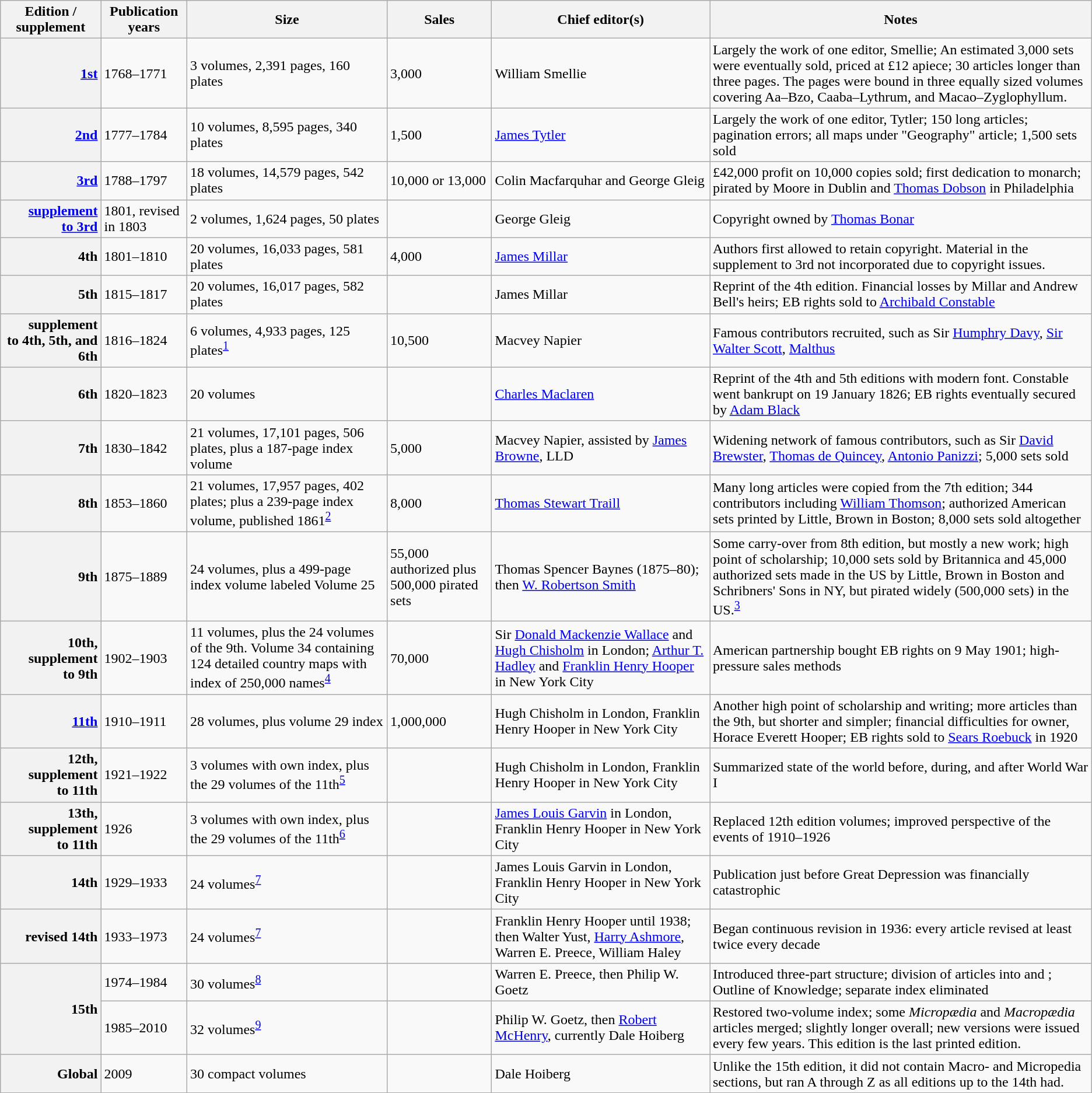<table class="wikitable plainrowheaders">
<tr>
<th scope="col" abbr="Edition">Edition / supplement</th>
<th scope="col" abbr="Publication">Publication years</th>
<th scope="col">Size</th>
<th scope="col">Sales</th>
<th scope="col" abbr="Editor">Chief editor(s)</th>
<th scope="col">Notes</th>
</tr>
<tr>
<th style="text-align:right;"><a href='#'>1st</a></th>
<td>1768–1771</td>
<td>3 volumes, 2,391 pages, 160 plates</td>
<td>3,000</td>
<td>William Smellie</td>
<td>Largely the work of one editor, Smellie; An estimated 3,000 sets were eventually sold, priced at £12 apiece; 30 articles longer than three pages. The pages were bound in three equally sized volumes covering Aa–Bzo, Caaba–Lythrum, and Macao–Zyglophyllum.</td>
</tr>
<tr>
<th style="text-align:right;"><a href='#'>2nd</a></th>
<td>1777–1784</td>
<td>10 volumes, 8,595 pages, 340 plates</td>
<td>1,500</td>
<td><a href='#'>James Tytler</a></td>
<td>Largely the work of one editor, Tytler; 150 long articles; pagination errors; all maps under "Geography" article; 1,500 sets sold</td>
</tr>
<tr>
<th style="text-align:right;"><a href='#'>3rd</a></th>
<td>1788–1797</td>
<td>18 volumes, 14,579 pages, 542 plates</td>
<td>10,000 or 13,000</td>
<td>Colin Macfarquhar and George Gleig</td>
<td>£42,000 profit on 10,000 copies sold; first dedication to monarch; pirated by Moore in Dublin and <a href='#'>Thomas Dobson</a> in Philadelphia</td>
</tr>
<tr>
<th style="text-align:right;"><a href='#'>supplement to 3rd</a></th>
<td>1801, revised in 1803</td>
<td>2 volumes, 1,624 pages, 50 plates</td>
<td></td>
<td>George Gleig</td>
<td>Copyright owned by <a href='#'>Thomas Bonar</a></td>
</tr>
<tr>
<th style="text-align:right;">4th</th>
<td>1801–1810</td>
<td>20 volumes, 16,033 pages, 581 plates</td>
<td>4,000</td>
<td><a href='#'>James Millar</a></td>
<td>Authors first allowed to retain copyright. Material in the supplement to 3rd not incorporated due to copyright issues.</td>
</tr>
<tr>
<th style="text-align:right;">5th</th>
<td>1815–1817</td>
<td>20 volumes, 16,017 pages, 582 plates</td>
<td></td>
<td>James Millar</td>
<td>Reprint of the 4th edition. Financial losses by Millar and Andrew Bell's heirs; EB rights sold to <a href='#'>Archibald Constable</a></td>
</tr>
<tr>
<th style="text-align:right;">supplement to 4th, 5th, and 6th</th>
<td>1816–1824</td>
<td>6 volumes, 4,933 pages, 125 plates<sup><a href='#'>1</a></sup></td>
<td>10,500</td>
<td>Macvey Napier</td>
<td>Famous contributors recruited, such as Sir <a href='#'>Humphry Davy</a>, <a href='#'>Sir Walter Scott</a>, <a href='#'>Malthus</a></td>
</tr>
<tr>
<th style="text-align:right;">6th</th>
<td>1820–1823</td>
<td>20 volumes</td>
<td></td>
<td><a href='#'>Charles Maclaren</a></td>
<td>Reprint of the 4th and 5th editions with modern font. Constable went bankrupt on 19 January 1826; EB rights eventually secured by <a href='#'>Adam Black</a></td>
</tr>
<tr>
<th style="text-align:right;">7th</th>
<td>1830–1842</td>
<td>21 volumes, 17,101 pages, 506 plates, plus a 187-page index volume</td>
<td>5,000</td>
<td>Macvey Napier, assisted by <a href='#'>James Browne</a>, LLD</td>
<td>Widening network of famous contributors, such as Sir <a href='#'>David Brewster</a>, <a href='#'>Thomas de Quincey</a>, <a href='#'>Antonio Panizzi</a>; 5,000 sets sold</td>
</tr>
<tr>
<th style="text-align:right;">8th</th>
<td>1853–1860</td>
<td>21 volumes, 17,957 pages, 402 plates; plus a 239-page index volume, published 1861<sup><a href='#'>2</a></sup></td>
<td>8,000</td>
<td><a href='#'>Thomas Stewart Traill</a></td>
<td>Many long articles were copied from the 7th edition; 344 contributors including <a href='#'>William Thomson</a>; authorized American sets printed by Little, Brown in Boston; 8,000 sets sold altogether</td>
</tr>
<tr>
<th style="text-align:right;">9th</th>
<td>1875–1889</td>
<td>24 volumes, plus a 499-page index volume labeled Volume 25</td>
<td>55,000 authorized plus 500,000 pirated sets</td>
<td>Thomas Spencer Baynes (1875–80); then <a href='#'>W. Robertson Smith</a></td>
<td>Some carry-over from 8th edition, but mostly a new work; high point of scholarship; 10,000 sets sold by Britannica and 45,000 authorized sets made in the US by Little, Brown in Boston and Schribners' Sons in NY, but pirated widely (500,000 sets) in the US.<sup><a href='#'>3</a></sup></td>
</tr>
<tr>
<th style="text-align:right;">10th,<br>supplement to 9th</th>
<td>1902–1903</td>
<td>11 volumes, plus the 24 volumes of the 9th. Volume 34 containing 124 detailed country maps with index of 250,000 names<sup><a href='#'>4</a></sup></td>
<td>70,000</td>
<td>Sir <a href='#'>Donald Mackenzie Wallace</a> and <a href='#'>Hugh Chisholm</a> in London; <a href='#'>Arthur T. Hadley</a> and <a href='#'>Franklin Henry Hooper</a> in New York City</td>
<td>American partnership bought EB rights on 9 May 1901; high-pressure sales methods</td>
</tr>
<tr>
<th style="text-align:right;"><a href='#'>11th</a></th>
<td>1910–1911</td>
<td>28 volumes, plus volume 29 index</td>
<td>1,000,000</td>
<td>Hugh Chisholm in London, Franklin Henry Hooper in New York City</td>
<td>Another high point of scholarship and writing; more articles than the 9th, but shorter and simpler; financial difficulties for owner, Horace Everett Hooper; EB rights sold to <a href='#'>Sears Roebuck</a> in 1920</td>
</tr>
<tr>
<th style="text-align:right;">12th,<br>supplement to 11th</th>
<td>1921–1922</td>
<td>3 volumes with own index, plus the 29 volumes of the 11th<sup><a href='#'>5</a></sup></td>
<td></td>
<td>Hugh Chisholm in London, Franklin Henry Hooper in New York City</td>
<td>Summarized state of the world before, during, and after World War I</td>
</tr>
<tr>
<th style="text-align:right;">13th,<br>supplement to 11th</th>
<td>1926</td>
<td>3 volumes with own index, plus the 29 volumes of the 11th<sup><a href='#'>6</a></sup></td>
<td></td>
<td><a href='#'>James Louis Garvin</a> in London, Franklin Henry Hooper in New York City</td>
<td>Replaced 12th edition volumes; improved perspective of the events of 1910–1926</td>
</tr>
<tr>
<th style="text-align:right;">14th</th>
<td>1929–1933</td>
<td>24 volumes<sup><a href='#'>7</a></sup></td>
<td></td>
<td>James Louis Garvin in London, Franklin Henry Hooper in New York City</td>
<td>Publication just before Great Depression was financially catastrophic</td>
</tr>
<tr>
<th style="text-align:right;">revised 14th</th>
<td>1933–1973</td>
<td>24 volumes<sup><a href='#'>7</a></sup></td>
<td></td>
<td>Franklin Henry Hooper until 1938; then Walter Yust, <a href='#'>Harry Ashmore</a>, Warren E. Preece, William Haley</td>
<td>Began continuous revision in 1936: every article revised at least twice every decade</td>
</tr>
<tr>
<th style="text-align:right;" rowspan="2">15th</th>
<td>1974–1984</td>
<td>30 volumes<sup><a href='#'>8</a></sup></td>
<td></td>
<td>Warren E. Preece, then Philip W. Goetz</td>
<td>Introduced three-part structure; division of articles into  and ;  Outline of Knowledge; separate index eliminated</td>
</tr>
<tr>
<td>1985–2010</td>
<td>32 volumes<sup><a href='#'>9</a></sup></td>
<td></td>
<td>Philip W. Goetz, then <a href='#'>Robert McHenry</a>, currently Dale Hoiberg</td>
<td>Restored two-volume index; some <em>Micropædia</em> and <em>Macropædia</em> articles merged; slightly longer overall; new versions were issued every few years. This edition is the last printed edition.</td>
</tr>
<tr>
<th style="text-align:right;">Global</th>
<td>2009</td>
<td>30 compact volumes</td>
<td></td>
<td>Dale Hoiberg</td>
<td>Unlike the 15th edition, it did not contain Macro- and Micropedia sections, but ran A through Z as all editions up to the 14th had.</td>
</tr>
</table>
